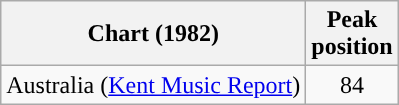<table class="wikitable">
<tr>
<th scope="col">Chart (1982)</th>
<th>Peak<br>position</th>
</tr>
<tr>
<td>Australia (<a href='#'>Kent Music Report</a>)</td>
<td style="text-align:center;">84</td>
</tr>
</table>
